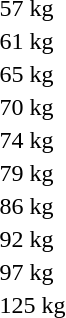<table>
<tr>
<td rowspan=2>57 kg</td>
<td rowspan=2></td>
<td rowspan=2></td>
<td></td>
</tr>
<tr>
<td></td>
</tr>
<tr>
<td rowspan=2>61 kg</td>
<td rowspan=2></td>
<td rowspan=2></td>
<td></td>
</tr>
<tr>
<td></td>
</tr>
<tr>
<td rowspan=2>65 kg</td>
<td rowspan=2></td>
<td rowspan=2></td>
<td></td>
</tr>
<tr>
<td></td>
</tr>
<tr>
<td rowspan=2>70 kg</td>
<td rowspan=2></td>
<td rowspan=2></td>
<td></td>
</tr>
<tr>
<td></td>
</tr>
<tr>
<td rowspan=2>74 kg</td>
<td rowspan=2></td>
<td rowspan=2></td>
<td></td>
</tr>
<tr>
<td></td>
</tr>
<tr>
<td>79 kg</td>
<td></td>
<td></td>
<td></td>
</tr>
<tr>
<td rowspan=2>86 kg</td>
<td rowspan=2></td>
<td rowspan=2></td>
<td></td>
</tr>
<tr>
<td></td>
</tr>
<tr>
<td>92 kg</td>
<td></td>
<td></td>
<td></td>
</tr>
<tr>
<td>97 kg</td>
<td></td>
<td></td>
<td></td>
</tr>
<tr>
<td rowspan=2>125 kg</td>
<td rowspan=2></td>
<td rowspan=2></td>
<td></td>
</tr>
<tr>
<td></td>
</tr>
</table>
